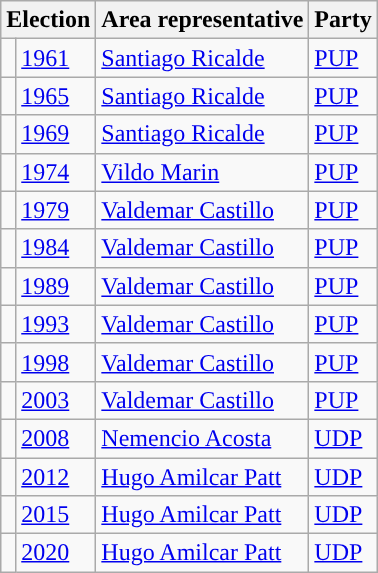<table class="wikitable">
<tr>
<th colspan="2">Election</th>
<th>Area representative</th>
<th>Party</th>
</tr>
<tr>
<td style="background-color: "></td>
<td><a href='#'>1961</a></td>
<td><a href='#'>Santiago Ricalde</a></td>
<td><a href='#'>PUP</a></td>
</tr>
<tr>
<td style="background-color: "></td>
<td><a href='#'>1965</a></td>
<td><a href='#'>Santiago Ricalde</a></td>
<td><a href='#'>PUP</a></td>
</tr>
<tr>
<td style="background-color: "></td>
<td><a href='#'>1969</a></td>
<td><a href='#'>Santiago Ricalde</a></td>
<td><a href='#'>PUP</a></td>
</tr>
<tr>
<td style="background-color: "></td>
<td><a href='#'>1974</a></td>
<td><a href='#'>Vildo Marin</a></td>
<td><a href='#'>PUP</a></td>
</tr>
<tr>
<td style="background-color: "></td>
<td><a href='#'>1979</a></td>
<td><a href='#'>Valdemar Castillo</a></td>
<td><a href='#'>PUP</a></td>
</tr>
<tr>
<td style="background-color: "></td>
<td><a href='#'>1984</a></td>
<td><a href='#'>Valdemar Castillo</a></td>
<td><a href='#'>PUP</a></td>
</tr>
<tr>
<td style="background-color: "></td>
<td><a href='#'>1989</a></td>
<td><a href='#'>Valdemar Castillo</a></td>
<td><a href='#'>PUP</a></td>
</tr>
<tr>
<td style="background-color: "></td>
<td><a href='#'>1993</a></td>
<td><a href='#'>Valdemar Castillo</a></td>
<td><a href='#'>PUP</a></td>
</tr>
<tr>
<td style="background-color: "></td>
<td><a href='#'>1998</a></td>
<td><a href='#'>Valdemar Castillo</a></td>
<td><a href='#'>PUP</a></td>
</tr>
<tr>
<td style="background-color: "></td>
<td><a href='#'>2003</a></td>
<td><a href='#'>Valdemar Castillo</a></td>
<td><a href='#'>PUP</a></td>
</tr>
<tr>
<td style="background-color: "></td>
<td><a href='#'>2008</a></td>
<td><a href='#'>Nemencio Acosta</a></td>
<td><a href='#'>UDP</a></td>
</tr>
<tr>
<td style="background-color: "></td>
<td><a href='#'>2012</a></td>
<td><a href='#'>Hugo Amilcar Patt</a></td>
<td><a href='#'>UDP</a></td>
</tr>
<tr>
<td style="background-color: "></td>
<td><a href='#'>2015</a></td>
<td><a href='#'>Hugo Amilcar Patt</a></td>
<td><a href='#'>UDP</a></td>
</tr>
<tr>
<td style="background-color: "></td>
<td><a href='#'>2020</a></td>
<td><a href='#'>Hugo Amilcar Patt</a></td>
<td><a href='#'>UDP</a></td>
</tr>
</table>
